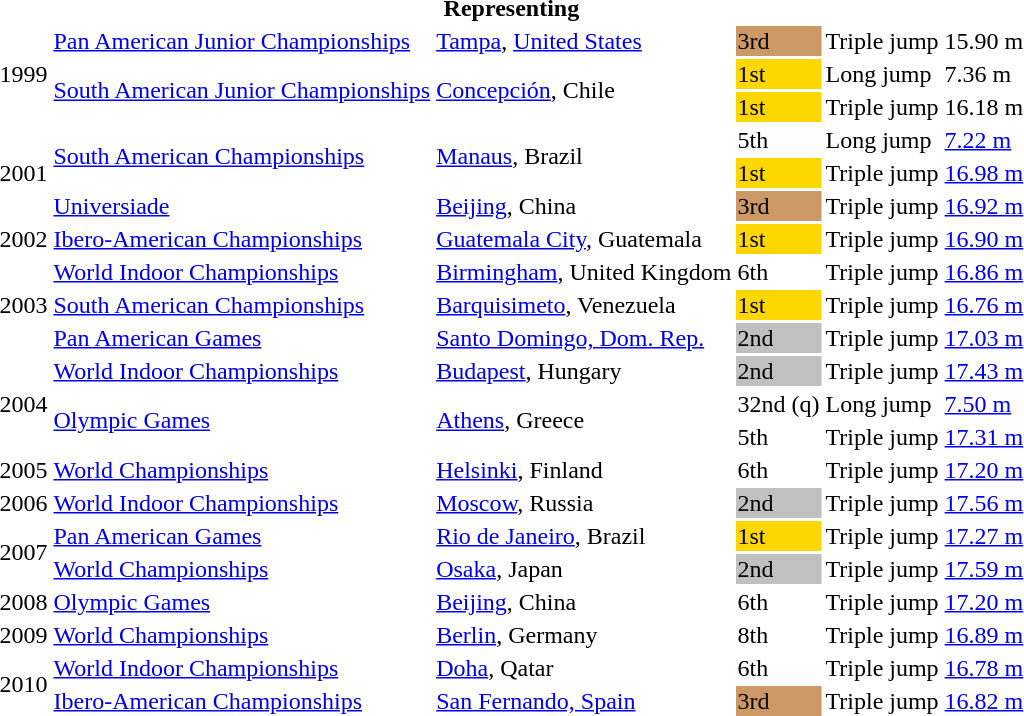<table>
<tr>
<th colspan="6">Representing </th>
</tr>
<tr>
<td rowspan=3>1999</td>
<td><a href='#'>Pan American Junior Championships</a></td>
<td><a href='#'>Tampa</a>, <a href='#'>United States</a></td>
<td bgcolor=cc9966>3rd</td>
<td>Triple jump</td>
<td>15.90 m</td>
</tr>
<tr>
<td rowspan=2><a href='#'>South American Junior Championships</a></td>
<td rowspan=2><a href='#'>Concepción</a>, Chile</td>
<td bgcolor=gold>1st</td>
<td>Long jump</td>
<td>7.36 m</td>
</tr>
<tr>
<td bgcolor=gold>1st</td>
<td>Triple jump</td>
<td>16.18 m</td>
</tr>
<tr>
<td rowspan=3>2001</td>
<td rowspan=2><a href='#'>South American Championships</a></td>
<td rowspan=2><a href='#'>Manaus</a>, Brazil</td>
<td>5th</td>
<td>Long jump</td>
<td><a href='#'>7.22 m</a></td>
</tr>
<tr>
<td bgcolor=gold>1st</td>
<td>Triple jump</td>
<td><a href='#'>16.98 m</a></td>
</tr>
<tr>
<td><a href='#'>Universiade</a></td>
<td><a href='#'>Beijing</a>, China</td>
<td bgcolor=cc9966>3rd</td>
<td>Triple jump</td>
<td><a href='#'>16.92 m</a></td>
</tr>
<tr>
<td>2002</td>
<td><a href='#'>Ibero-American Championships</a></td>
<td><a href='#'>Guatemala City</a>, Guatemala</td>
<td bgcolor=gold>1st</td>
<td>Triple jump</td>
<td><a href='#'>16.90 m</a></td>
</tr>
<tr>
<td rowspan=3>2003</td>
<td><a href='#'>World Indoor Championships</a></td>
<td><a href='#'>Birmingham</a>, United Kingdom</td>
<td>6th</td>
<td>Triple jump</td>
<td><a href='#'>16.86 m</a></td>
</tr>
<tr>
<td><a href='#'>South American Championships</a></td>
<td><a href='#'>Barquisimeto</a>, Venezuela</td>
<td bgcolor=gold>1st</td>
<td>Triple jump</td>
<td><a href='#'>16.76 m</a></td>
</tr>
<tr>
<td><a href='#'>Pan American Games</a></td>
<td><a href='#'>Santo Domingo, Dom. Rep.</a></td>
<td bgcolor=silver>2nd</td>
<td>Triple jump</td>
<td><a href='#'>17.03 m</a></td>
</tr>
<tr>
<td rowspan=3>2004</td>
<td><a href='#'>World Indoor Championships</a></td>
<td><a href='#'>Budapest</a>, Hungary</td>
<td bgcolor=silver>2nd</td>
<td>Triple jump</td>
<td><a href='#'>17.43 m</a></td>
</tr>
<tr>
<td rowspan=2><a href='#'>Olympic Games</a></td>
<td rowspan=2><a href='#'>Athens</a>, Greece</td>
<td>32nd (q)</td>
<td>Long jump</td>
<td><a href='#'>7.50 m</a></td>
</tr>
<tr>
<td>5th</td>
<td>Triple jump</td>
<td><a href='#'>17.31 m</a></td>
</tr>
<tr>
<td>2005</td>
<td><a href='#'>World Championships</a></td>
<td><a href='#'>Helsinki</a>, Finland</td>
<td>6th</td>
<td>Triple jump</td>
<td><a href='#'>17.20 m</a></td>
</tr>
<tr>
<td>2006</td>
<td><a href='#'>World Indoor Championships</a></td>
<td><a href='#'>Moscow</a>, Russia</td>
<td bgcolor=silver>2nd</td>
<td>Triple jump</td>
<td><a href='#'>17.56 m</a></td>
</tr>
<tr>
<td rowspan=2>2007</td>
<td><a href='#'>Pan American Games</a></td>
<td><a href='#'>Rio de Janeiro</a>, Brazil</td>
<td bgcolor=gold>1st</td>
<td>Triple jump</td>
<td><a href='#'>17.27 m</a></td>
</tr>
<tr>
<td><a href='#'>World Championships</a></td>
<td><a href='#'>Osaka</a>, Japan</td>
<td bgcolor=silver>2nd</td>
<td>Triple jump</td>
<td><a href='#'>17.59 m</a></td>
</tr>
<tr>
<td>2008</td>
<td><a href='#'>Olympic Games</a></td>
<td><a href='#'>Beijing</a>, China</td>
<td>6th</td>
<td>Triple jump</td>
<td><a href='#'>17.20 m</a></td>
</tr>
<tr>
<td>2009</td>
<td><a href='#'>World Championships</a></td>
<td><a href='#'>Berlin</a>, Germany</td>
<td>8th</td>
<td>Triple jump</td>
<td><a href='#'>16.89 m</a></td>
</tr>
<tr>
<td rowspan=2>2010</td>
<td><a href='#'>World Indoor Championships</a></td>
<td><a href='#'>Doha</a>, Qatar</td>
<td>6th</td>
<td>Triple jump</td>
<td><a href='#'>16.78 m</a></td>
</tr>
<tr>
<td><a href='#'>Ibero-American Championships</a></td>
<td><a href='#'>San Fernando, Spain</a></td>
<td bgcolor="cc9966">3rd</td>
<td>Triple jump</td>
<td><a href='#'>16.82 m</a></td>
</tr>
</table>
